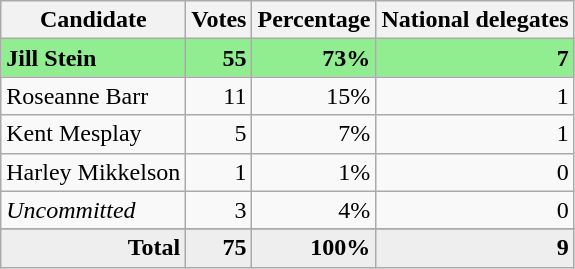<table class="wikitable" style="text-align:right;">
<tr>
<th>Candidate</th>
<th>Votes</th>
<th>Percentage</th>
<th>National delegates</th>
</tr>
<tr style="background:lightgreen;">
<td style="text-align:left;"><strong>Jill Stein</strong></td>
<td><strong>55</strong></td>
<td><strong>73%</strong></td>
<td><strong>7</strong></td>
</tr>
<tr>
<td style="text-align:left;">Roseanne Barr</td>
<td>11</td>
<td>15%</td>
<td>1</td>
</tr>
<tr>
<td style="text-align:left;">Kent Mesplay</td>
<td>5</td>
<td>7%</td>
<td>1</td>
</tr>
<tr>
<td style="text-align:left;">Harley Mikkelson</td>
<td>1</td>
<td>1%</td>
<td>0</td>
</tr>
<tr>
<td style="text-align:left;"><em>Uncommitted</em></td>
<td>3</td>
<td>4%</td>
<td>0</td>
</tr>
<tr>
</tr>
<tr style="background:#eee;">
<td style="margin-right:0.50px"><strong>Total</strong></td>
<td style="margin-right:0.50px"><strong>75</strong></td>
<td style="margin-right:0.50px"><strong>100%</strong></td>
<td style="margin-right:0.50px"><strong>9</strong></td>
</tr>
</table>
